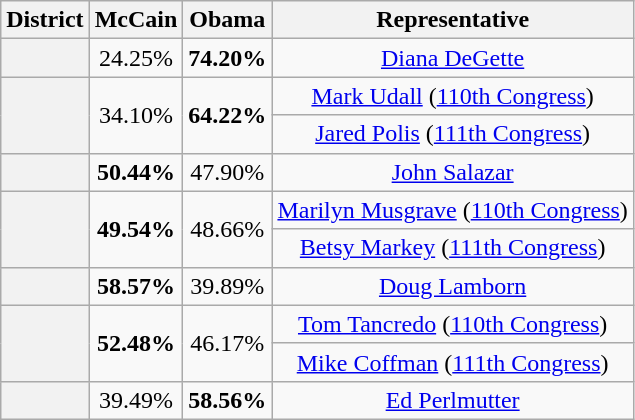<table class=wikitable>
<tr>
<th>District</th>
<th>McCain</th>
<th>Obama</th>
<th>Representative</th>
</tr>
<tr align=center>
<th></th>
<td>24.25%</td>
<td><strong>74.20%</strong></td>
<td><a href='#'>Diana DeGette</a></td>
</tr>
<tr align=center>
<th rowspan=2 ></th>
<td rowspan=2>34.10%</td>
<td rowspan=2><strong>64.22%</strong></td>
<td><a href='#'>Mark Udall</a> (<a href='#'>110th Congress</a>)</td>
</tr>
<tr align=center>
<td><a href='#'>Jared Polis</a> (<a href='#'>111th Congress</a>)</td>
</tr>
<tr align=center>
<th></th>
<td><strong>50.44%</strong></td>
<td>47.90%</td>
<td><a href='#'>John Salazar</a></td>
</tr>
<tr align=center>
<th rowspan=2 ></th>
<td rowspan=2><strong>49.54%</strong></td>
<td rowspan=2>48.66%</td>
<td><a href='#'>Marilyn Musgrave</a> (<a href='#'>110th Congress</a>)</td>
</tr>
<tr align=center>
<td><a href='#'>Betsy Markey</a> (<a href='#'>111th Congress</a>)</td>
</tr>
<tr align=center>
<th></th>
<td><strong>58.57%</strong></td>
<td>39.89%</td>
<td><a href='#'>Doug Lamborn</a></td>
</tr>
<tr align=center>
<th rowspan=2 ></th>
<td rowspan=2><strong>52.48%</strong></td>
<td rowspan=2>46.17%</td>
<td><a href='#'>Tom Tancredo</a> (<a href='#'>110th Congress</a>)</td>
</tr>
<tr align=center>
<td><a href='#'>Mike Coffman</a> (<a href='#'>111th Congress</a>)</td>
</tr>
<tr align=center>
<th></th>
<td>39.49%</td>
<td><strong>58.56%</strong></td>
<td><a href='#'>Ed Perlmutter</a></td>
</tr>
</table>
